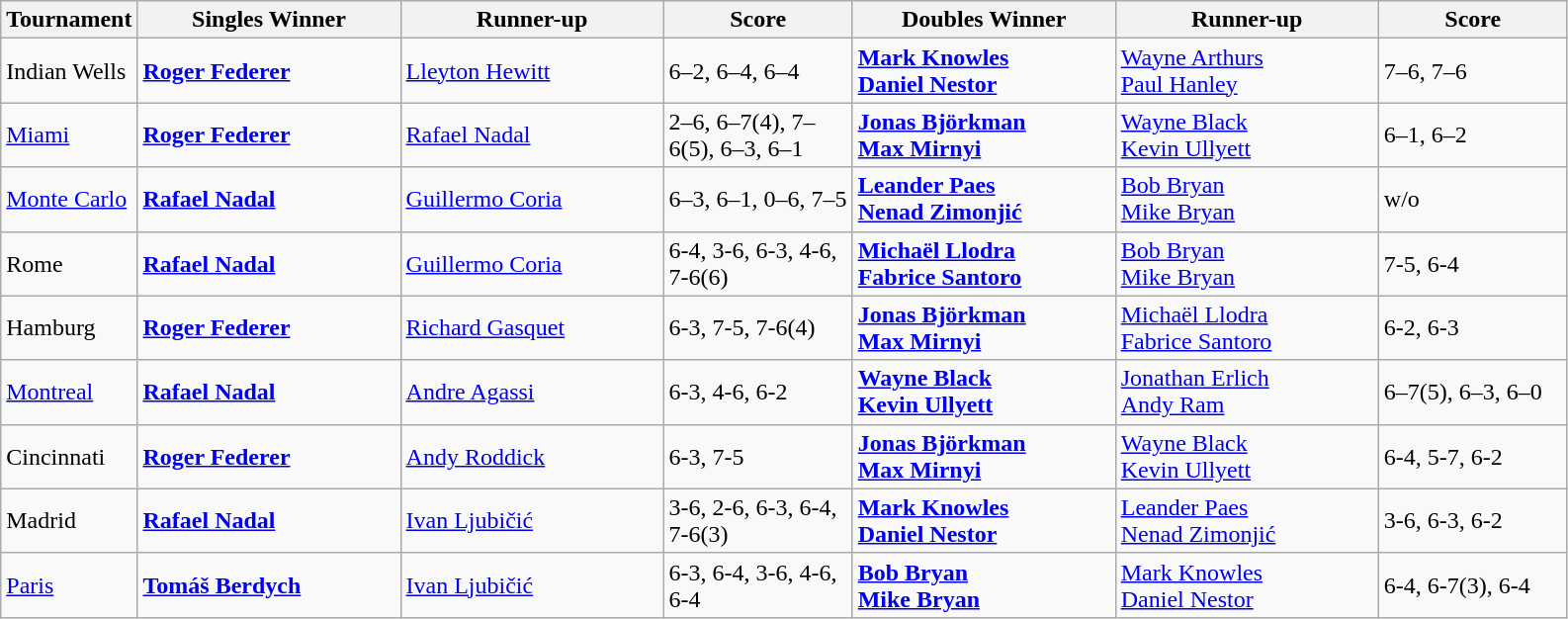<table class="wikitable">
<tr>
<th>Tournament</th>
<th width="170">Singles Winner</th>
<th width="170">Runner-up</th>
<th width="120">Score</th>
<th width="170">Doubles Winner</th>
<th width="170">Runner-up</th>
<th width="120">Score</th>
</tr>
<tr>
<td>Indian Wells</td>
<td> <strong><a href='#'>Roger Federer</a></strong></td>
<td> <a href='#'>Lleyton Hewitt</a></td>
<td>6–2, 6–4, 6–4</td>
<td>  <strong><a href='#'>Mark Knowles</a></strong> <br>   <strong><a href='#'>Daniel Nestor</a></strong></td>
<td> <a href='#'>Wayne Arthurs</a> <br>  <a href='#'>Paul Hanley</a></td>
<td>7–6, 7–6</td>
</tr>
<tr>
<td><a href='#'>Miami</a></td>
<td> <strong><a href='#'>Roger Federer</a></strong></td>
<td> <a href='#'>Rafael Nadal</a></td>
<td>2–6, 6–7(4), 7–6(5), 6–3, 6–1</td>
<td> <strong><a href='#'>Jonas Björkman</a> </strong> <br>  <strong><a href='#'>Max Mirnyi</a> </strong></td>
<td> <a href='#'>Wayne Black</a> <br>  <a href='#'>Kevin Ullyett</a></td>
<td>6–1, 6–2</td>
</tr>
<tr>
<td><a href='#'>Monte Carlo</a></td>
<td> <strong><a href='#'>Rafael Nadal</a></strong></td>
<td> <a href='#'>Guillermo Coria</a></td>
<td>6–3, 6–1, 0–6, 7–5</td>
<td> <strong><a href='#'>Leander Paes</a></strong> <br>  <strong><a href='#'>Nenad Zimonjić</a></strong></td>
<td> <a href='#'>Bob Bryan</a> <br>  <a href='#'>Mike Bryan</a></td>
<td>w/o</td>
</tr>
<tr>
<td>Rome</td>
<td> <strong><a href='#'>Rafael Nadal</a></strong></td>
<td> <a href='#'>Guillermo Coria</a></td>
<td>6-4, 3-6, 6-3, 4-6, 7-6(6) </td>
<td> <strong><a href='#'>Michaël Llodra</a></strong> <br>  <strong><a href='#'>Fabrice Santoro</a></strong></td>
<td> <a href='#'>Bob Bryan</a> <br>  <a href='#'>Mike Bryan</a></td>
<td>7-5, 6-4</td>
</tr>
<tr>
<td>Hamburg</td>
<td> <strong><a href='#'>Roger Federer</a></strong></td>
<td> <a href='#'>Richard Gasquet</a></td>
<td>6-3, 7-5, 7-6(4)</td>
<td> <strong><a href='#'>Jonas Björkman</a></strong> <br>  <strong><a href='#'>Max Mirnyi</a></strong></td>
<td> <a href='#'>Michaël Llodra</a> <br>  <a href='#'>Fabrice Santoro</a></td>
<td>6-2, 6-3</td>
</tr>
<tr>
<td><a href='#'>Montreal</a></td>
<td> <strong><a href='#'>Rafael Nadal</a></strong></td>
<td> <a href='#'>Andre Agassi</a></td>
<td>6-3, 4-6, 6-2</td>
<td> <strong><a href='#'>Wayne Black</a></strong> <br>  <strong><a href='#'>Kevin Ullyett</a></strong></td>
<td> <a href='#'>Jonathan Erlich</a> <br>  <a href='#'>Andy Ram</a></td>
<td>6–7(5), 6–3, 6–0</td>
</tr>
<tr>
<td>Cincinnati</td>
<td> <strong><a href='#'>Roger Federer</a></strong></td>
<td> <a href='#'>Andy Roddick</a></td>
<td>6-3, 7-5</td>
<td> <strong><a href='#'>Jonas Björkman</a></strong> <br>  <strong><a href='#'>Max Mirnyi</a></strong></td>
<td> <a href='#'>Wayne Black</a> <br>  <a href='#'>Kevin Ullyett</a></td>
<td>6-4, 5-7, 6-2</td>
</tr>
<tr>
<td>Madrid</td>
<td><strong> <a href='#'>Rafael Nadal</a></strong></td>
<td> <a href='#'>Ivan Ljubičić</a></td>
<td>3-6, 2-6, 6-3, 6-4, 7-6(3)</td>
<td> <strong><a href='#'>Mark Knowles</a></strong> <br>  <strong><a href='#'>Daniel Nestor</a></strong></td>
<td> <a href='#'>Leander Paes</a> <br>  <a href='#'>Nenad Zimonjić</a></td>
<td>3-6, 6-3, 6-2</td>
</tr>
<tr>
<td><a href='#'>Paris</a></td>
<td> <strong><a href='#'>Tomáš Berdych</a></strong></td>
<td> <a href='#'>Ivan Ljubičić</a></td>
<td>6-3, 6-4, 3-6, 4-6, 6-4</td>
<td> <strong><a href='#'>Bob Bryan</a></strong> <br>  <strong><a href='#'>Mike Bryan</a></strong></td>
<td> <a href='#'>Mark Knowles</a> <br>  <a href='#'>Daniel Nestor</a></td>
<td>6-4, 6-7(3), 6-4</td>
</tr>
</table>
